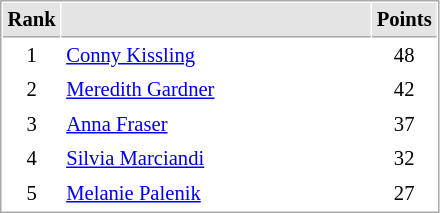<table cellspacing="1" cellpadding="3" style="border:1px solid #AAAAAA;font-size:86%">
<tr bgcolor="#E4E4E4">
<th style="border-bottom:1px solid #AAAAAA" width=10>Rank</th>
<th style="border-bottom:1px solid #AAAAAA" width=200></th>
<th style="border-bottom:1px solid #AAAAAA" width=20>Points</th>
</tr>
<tr>
<td align="center">1</td>
<td> <a href='#'>Conny Kissling</a></td>
<td align=center>48</td>
</tr>
<tr>
<td align="center">2</td>
<td> <a href='#'>Meredith Gardner</a></td>
<td align=center>42</td>
</tr>
<tr>
<td align="center">3</td>
<td> <a href='#'>Anna Fraser</a></td>
<td align=center>37</td>
</tr>
<tr>
<td align="center">4</td>
<td> <a href='#'>Silvia Marciandi</a></td>
<td align=center>32</td>
</tr>
<tr>
<td align="center">5</td>
<td> <a href='#'>Melanie Palenik</a></td>
<td align=center>27</td>
</tr>
</table>
